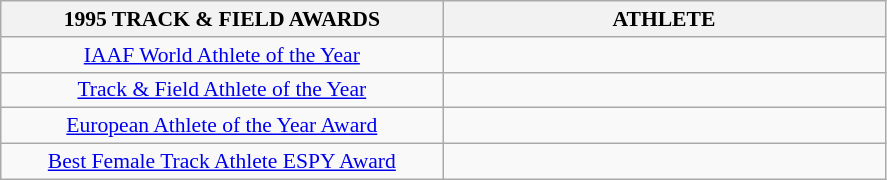<table class="wikitable" style="border-collapse: collapse; font-size: 90%;">
<tr>
<th align="center" style="width: 20em">1995 TRACK & FIELD AWARDS</th>
<th align="center" style="width: 20em">ATHLETE</th>
</tr>
<tr>
<td align="center"><a href='#'>IAAF World Athlete of the Year</a></td>
<td></td>
</tr>
<tr>
<td align="center"><a href='#'>Track & Field Athlete of the Year</a></td>
<td></td>
</tr>
<tr>
<td align="center"><a href='#'>European Athlete of the Year Award</a></td>
<td></td>
</tr>
<tr>
<td align="center"><a href='#'>Best Female Track Athlete ESPY Award</a></td>
<td></td>
</tr>
</table>
